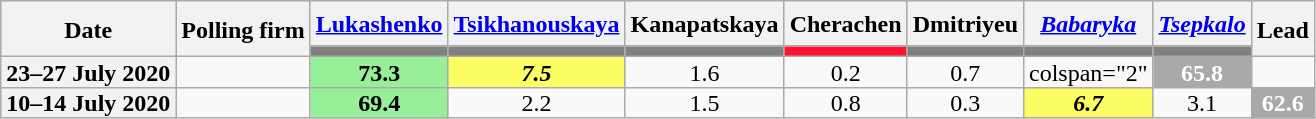<table class="wikitable plainrowheaders" style="text-align:center;line-height:13px">
<tr style="height:30px; background-color:#E9E9E9">
<th scope="col" rowspan="2">Date</th>
<th scope="col" rowspan="2">Polling firm</th>
<th scope="col"><a href='#'>Lukashenko</a></th>
<th scope="col"><a href='#'>Tsikhanouskaya</a></th>
<th scope="col">Kanapatskaya</th>
<th scope="col">Cherachen</th>
<th scope="col">Dmitriyeu</th>
<th style="width:35px;"><em><a href='#'>Babaryka</a></em></th>
<th style="width:35px;"><em><a href='#'>Tsepkalo</a></em></th>
<th scope="col" rowspan="2">Lead</th>
</tr>
<tr>
<th scope="col" style="background:grey;"></th>
<th scope="col" style="background:grey;"></th>
<th scope="col" style="background:grey;"></th>
<th scope="col" style="background:#FF1133;"></th>
<th scope="col" style="background:grey;"></th>
<th scope="col" style="background:grey;"></th>
<th scope="col" style="background:grey;"></th>
</tr>
<tr>
<th scope="row">23–27 July 2020</th>
<td></td>
<td style="background:#97ef97"><strong>73.3</strong></td>
<td style="background:#fcfc63"><strong><em>7.5</em></strong></td>
<td>1.6</td>
<td>0.2</td>
<td>0.7</td>
<td>colspan="2" </td>
<td style="background:darkgrey; color:white;"><strong>65.8</strong></td>
</tr>
<tr>
<th scope="row">10–14 July 2020</th>
<td></td>
<td style="background:#97ef97"><strong>69.4</strong></td>
<td>2.2</td>
<td>1.5</td>
<td>0.8</td>
<td>0.3</td>
<td style="background:#fcfc63"><strong><em>6.7</em></strong></td>
<td>3.1</td>
<td style="background:darkgrey; color:white;"><strong>62.6</strong></td>
</tr>
</table>
